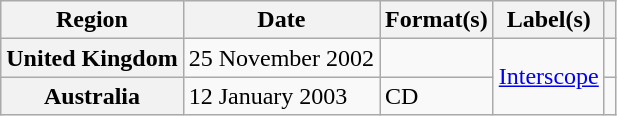<table class="wikitable plainrowheaders">
<tr>
<th scope="col">Region</th>
<th scope="col">Date</th>
<th scope="col">Format(s)</th>
<th scope="col">Label(s)</th>
<th scope="col"></th>
</tr>
<tr>
<th scope="row">United Kingdom</th>
<td>25 November 2002</td>
<td></td>
<td rowspan="2"><a href='#'>Interscope</a></td>
<td align="center"></td>
</tr>
<tr>
<th scope="row">Australia</th>
<td>12 January 2003</td>
<td>CD</td>
<td align="center"></td>
</tr>
</table>
